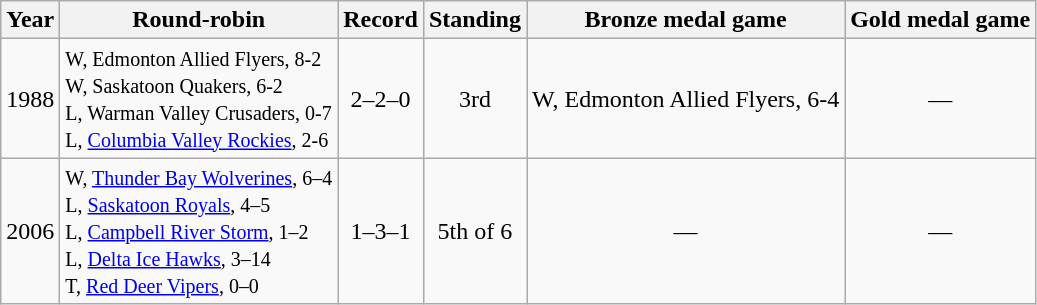<table class="wikitable" style="text-align:center">
<tr>
<th>Year</th>
<th>Round-robin</th>
<th>Record</th>
<th>Standing</th>
<th>Bronze medal game</th>
<th>Gold medal game</th>
</tr>
<tr>
<td>1988</td>
<td align=left><small>W, Edmonton Allied Flyers, 8-2<br>W, Saskatoon Quakers, 6-2<br>L, Warman Valley Crusaders, 0-7<br>L, <a href='#'>Columbia Valley Rockies</a>, 2-6</small></td>
<td>2–2–0</td>
<td>3rd</td>
<td>W, Edmonton Allied Flyers, 6-4</td>
<td>—</td>
</tr>
<tr>
<td>2006</td>
<td align=left><small>W, <a href='#'>Thunder Bay Wolverines</a>, 6–4<br>L, <a href='#'>Saskatoon Royals</a>, 4–5<br>L, <a href='#'>Campbell River Storm</a>, 1–2<br>L, <a href='#'>Delta Ice Hawks</a>, 3–14<br>T, <a href='#'>Red Deer Vipers</a>, 0–0</small></td>
<td>1–3–1</td>
<td>5th of 6</td>
<td>—</td>
<td>—</td>
</tr>
</table>
